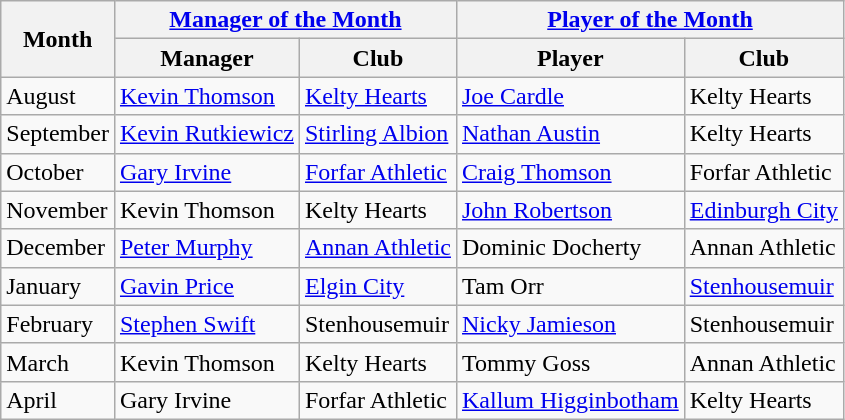<table class="wikitable">
<tr>
<th rowspan="2">Month</th>
<th colspan="2"><a href='#'>Manager of the Month</a></th>
<th colspan="2"><a href='#'>Player of the Month</a></th>
</tr>
<tr>
<th>Manager</th>
<th>Club</th>
<th>Player</th>
<th>Club</th>
</tr>
<tr>
<td>August</td>
<td> <a href='#'>Kevin Thomson</a></td>
<td><a href='#'>Kelty Hearts</a></td>
<td> <a href='#'>Joe Cardle</a></td>
<td>Kelty Hearts</td>
</tr>
<tr>
<td>September</td>
<td> <a href='#'>Kevin Rutkiewicz</a></td>
<td><a href='#'>Stirling Albion</a></td>
<td> <a href='#'>Nathan Austin</a></td>
<td>Kelty Hearts</td>
</tr>
<tr>
<td>October</td>
<td> <a href='#'>Gary Irvine</a></td>
<td><a href='#'>Forfar Athletic</a></td>
<td> <a href='#'>Craig Thomson</a></td>
<td>Forfar Athletic</td>
</tr>
<tr>
<td>November</td>
<td> Kevin Thomson</td>
<td>Kelty Hearts</td>
<td> <a href='#'>John Robertson</a></td>
<td><a href='#'>Edinburgh City</a></td>
</tr>
<tr>
<td>December</td>
<td> <a href='#'>Peter Murphy</a></td>
<td><a href='#'>Annan Athletic</a></td>
<td> Dominic Docherty</td>
<td>Annan Athletic</td>
</tr>
<tr>
<td>January</td>
<td> <a href='#'>Gavin Price</a></td>
<td><a href='#'>Elgin City</a></td>
<td> Tam Orr</td>
<td><a href='#'>Stenhousemuir</a></td>
</tr>
<tr>
<td>February</td>
<td> <a href='#'>Stephen Swift</a></td>
<td>Stenhousemuir</td>
<td> <a href='#'>Nicky Jamieson</a></td>
<td>Stenhousemuir</td>
</tr>
<tr>
<td>March</td>
<td> Kevin Thomson</td>
<td>Kelty Hearts</td>
<td> Tommy Goss</td>
<td>Annan Athletic</td>
</tr>
<tr>
<td>April</td>
<td> Gary Irvine</td>
<td>Forfar Athletic</td>
<td> <a href='#'>Kallum Higginbotham</a></td>
<td>Kelty Hearts</td>
</tr>
</table>
